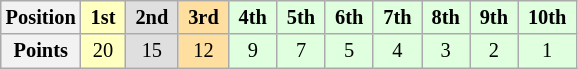<table class="wikitable" style="font-size:85%; text-align:center">
<tr>
<th>Position</th>
<td style="background:#ffffbf;"> <strong>1st</strong> </td>
<td style="background:#dfdfdf;"> <strong>2nd</strong> </td>
<td style="background:#ffdf9f;"> <strong>3rd</strong> </td>
<td style="background:#dfffdf;"> <strong>4th</strong> </td>
<td style="background:#dfffdf;"> <strong>5th</strong> </td>
<td style="background:#dfffdf;"> <strong>6th</strong> </td>
<td style="background:#dfffdf;"> <strong>7th</strong> </td>
<td style="background:#dfffdf;"> <strong>8th</strong> </td>
<td style="background:#dfffdf;"> <strong>9th</strong> </td>
<td style="background:#dfffdf;"> <strong>10th</strong> </td>
</tr>
<tr>
<th>Points</th>
<td style="background:#ffffbf;">20</td>
<td style="background:#dfdfdf;">15</td>
<td style="background:#ffdf9f;">12</td>
<td style="background:#dfffdf;">9</td>
<td style="background:#dfffdf;">7</td>
<td style="background:#dfffdf;">5</td>
<td style="background:#dfffdf;">4</td>
<td style="background:#dfffdf;">3</td>
<td style="background:#dfffdf;">2</td>
<td style="background:#dfffdf;">1</td>
</tr>
</table>
